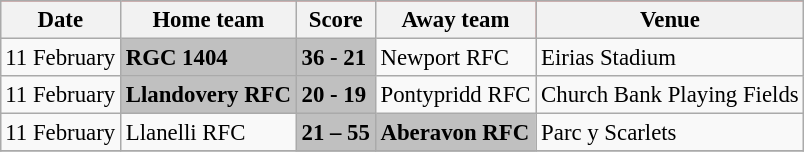<table class="wikitable" style="margin:0.5em auto; font-size:95%">
<tr bgcolor="#E00000">
<th>Date</th>
<th>Home team</th>
<th>Score</th>
<th>Away team</th>
<th>Venue</th>
</tr>
<tr>
<td>11 February</td>
<td bgcolor="silver"><strong>RGC 1404</strong></td>
<td bgcolor="silver"><strong>36 - 21</strong></td>
<td>Newport RFC</td>
<td>Eirias Stadium</td>
</tr>
<tr>
<td>11 February</td>
<td bgcolor="silver"><strong>Llandovery RFC</strong></td>
<td bgcolor="silver"><strong>20 - 19</strong></td>
<td>Pontypridd RFC</td>
<td>Church Bank Playing Fields</td>
</tr>
<tr>
<td>11 February</td>
<td>Llanelli RFC</td>
<td bgcolor="silver"><strong>21 – 55</strong></td>
<td bgcolor="silver"><strong>Aberavon RFC</strong></td>
<td>Parc y Scarlets</td>
</tr>
<tr>
</tr>
</table>
